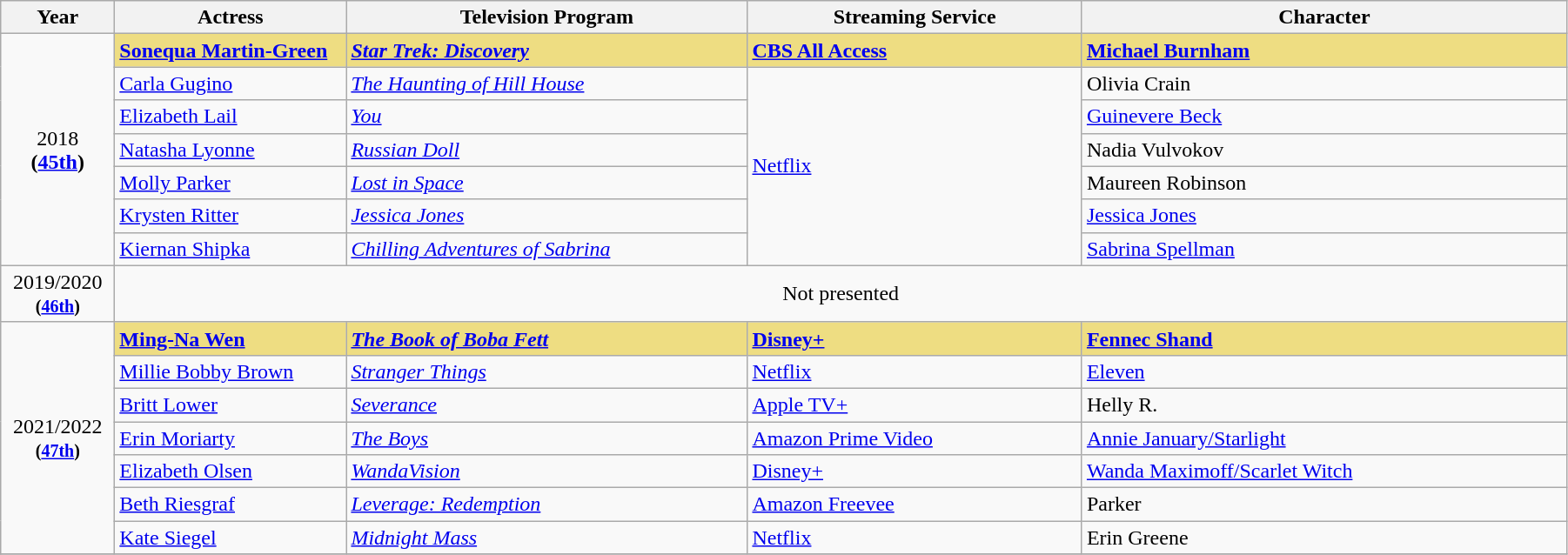<table class="wikitable" style="width:95%;">
<tr>
<th width="80px">Year</th>
<th width="170px">Actress</th>
<th width="300px">Television Program</th>
<th>Streaming Service</th>
<th>Character</th>
</tr>
<tr>
<td rowspan="7" style="text-align:center;">2018<br><strong>(<a href='#'>45th</a>)</strong></td>
<td style="background:#EEDD82"><strong> <a href='#'>Sonequa Martin-Green</a></strong></td>
<td style="background:#EEDD82"><strong><em><a href='#'>Star Trek: Discovery</a></em></strong></td>
<td style="background:#EEDD82"><strong><a href='#'>CBS All Access</a></strong></td>
<td style="background:#EEDD82"><strong> <a href='#'>Michael Burnham</a></strong></td>
</tr>
<tr>
<td><a href='#'>Carla Gugino</a></td>
<td><em><a href='#'>The Haunting of Hill House</a></em></td>
<td rowspan="6"><a href='#'>Netflix</a></td>
<td>Olivia Crain</td>
</tr>
<tr>
<td><a href='#'>Elizabeth Lail</a></td>
<td><em><a href='#'>You</a></em></td>
<td><a href='#'>Guinevere Beck</a></td>
</tr>
<tr>
<td><a href='#'>Natasha Lyonne</a></td>
<td><em><a href='#'>Russian Doll</a></em></td>
<td>Nadia Vulvokov</td>
</tr>
<tr>
<td><a href='#'>Molly Parker</a></td>
<td><em><a href='#'>Lost in Space</a></em></td>
<td>Maureen Robinson</td>
</tr>
<tr>
<td><a href='#'>Krysten Ritter</a></td>
<td><em><a href='#'>Jessica Jones</a></em></td>
<td><a href='#'>Jessica Jones</a></td>
</tr>
<tr>
<td><a href='#'>Kiernan Shipka</a></td>
<td><em><a href='#'>Chilling Adventures of Sabrina</a></em></td>
<td><a href='#'>Sabrina Spellman</a></td>
</tr>
<tr>
<td style="text-align:center;">2019/2020 <br><small><strong>(<a href='#'>46th</a>)</strong></small></td>
<td colspan=4 style="text-align:center;">Not presented</td>
</tr>
<tr>
<td rowspan="7" style="text-align:center;">2021/2022<br><small><strong>(<a href='#'>47th</a>)</strong></small></td>
<td style="background:#EEDD82"><strong><a href='#'>Ming-Na Wen</a></strong></td>
<td style="background:#EEDD82"><strong><em><a href='#'>The Book of Boba Fett</a></em></strong></td>
<td style="background:#EEDD82"><strong><a href='#'>Disney+</a></strong></td>
<td style="background:#EEDD82"><strong><a href='#'>Fennec Shand</a></strong></td>
</tr>
<tr>
<td><a href='#'>Millie Bobby Brown</a></td>
<td><em><a href='#'>Stranger Things</a></em></td>
<td><a href='#'>Netflix</a></td>
<td><a href='#'>Eleven</a></td>
</tr>
<tr>
<td><a href='#'>Britt Lower</a></td>
<td><em><a href='#'>Severance</a></em></td>
<td><a href='#'>Apple TV+</a></td>
<td>Helly R.</td>
</tr>
<tr>
<td><a href='#'>Erin Moriarty</a></td>
<td><em><a href='#'>The Boys</a></em></td>
<td><a href='#'>Amazon Prime Video</a></td>
<td><a href='#'>Annie January/Starlight</a></td>
</tr>
<tr>
<td><a href='#'>Elizabeth Olsen</a></td>
<td><em><a href='#'>WandaVision</a></em></td>
<td><a href='#'>Disney+</a></td>
<td><a href='#'>Wanda Maximoff/Scarlet Witch</a></td>
</tr>
<tr>
<td><a href='#'>Beth Riesgraf</a></td>
<td><em><a href='#'>Leverage: Redemption</a></em></td>
<td><a href='#'>Amazon Freevee</a></td>
<td>Parker</td>
</tr>
<tr>
<td><a href='#'>Kate Siegel</a></td>
<td><em><a href='#'>Midnight Mass</a></em></td>
<td><a href='#'>Netflix</a></td>
<td>Erin Greene</td>
</tr>
<tr>
</tr>
</table>
